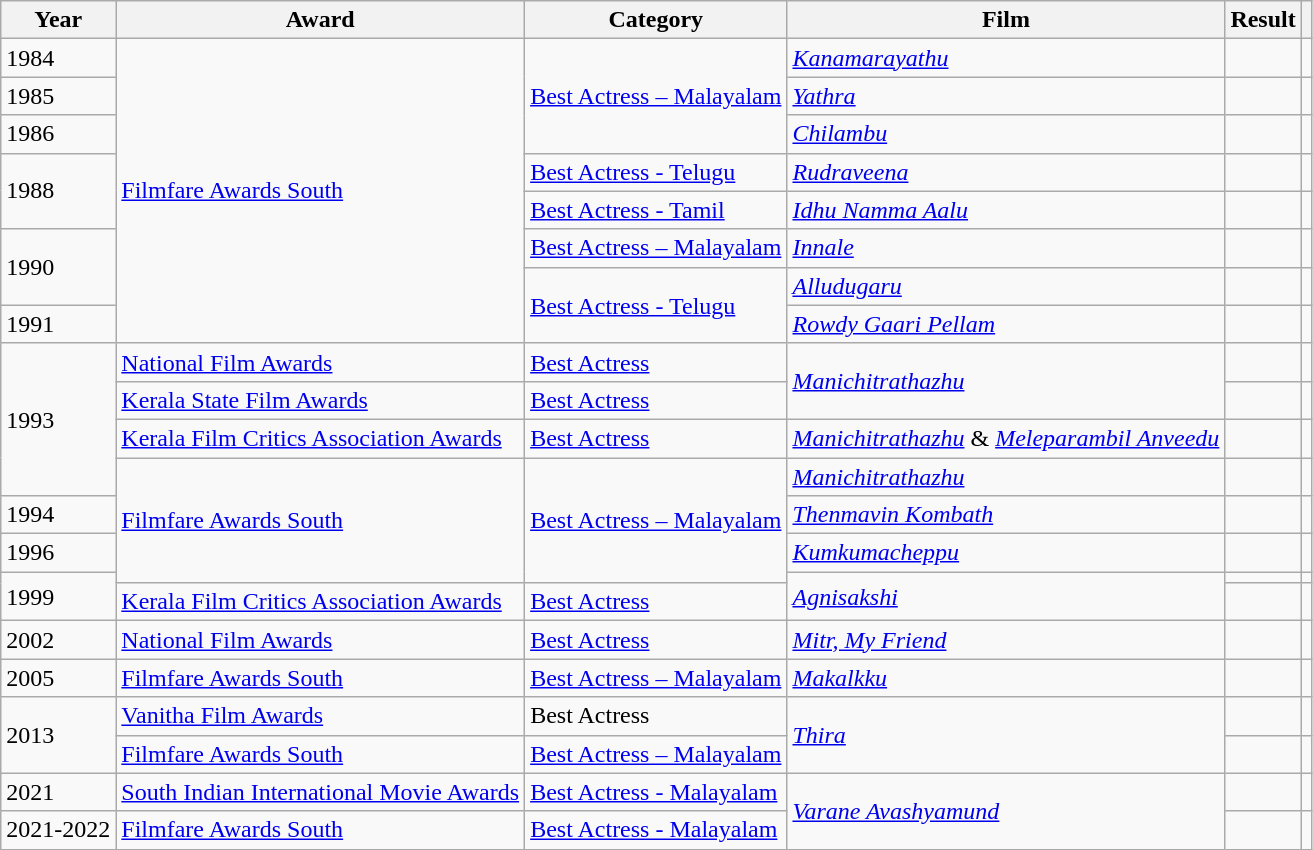<table class="wikitable">
<tr>
<th scope="col">Year</th>
<th scope="col">Award</th>
<th scope="col">Category</th>
<th scope="col">Film</th>
<th scope="col">Result</th>
<th scope="col"></th>
</tr>
<tr>
<td>1984</td>
<td rowspan="8"><a href='#'>Filmfare Awards South</a></td>
<td rowspan="3"><a href='#'>Best Actress – Malayalam</a></td>
<td><em><a href='#'>Kanamarayathu</a></em></td>
<td></td>
<td></td>
</tr>
<tr>
<td>1985</td>
<td><em><a href='#'>Yathra</a></em></td>
<td></td>
<td></td>
</tr>
<tr>
<td>1986</td>
<td><em><a href='#'>Chilambu</a></em></td>
<td></td>
<td></td>
</tr>
<tr>
<td rowspan="2">1988</td>
<td><a href='#'>Best Actress - Telugu</a></td>
<td><em><a href='#'>Rudraveena</a></em></td>
<td></td>
<td></td>
</tr>
<tr>
<td><a href='#'>Best Actress - Tamil</a></td>
<td><em><a href='#'>Idhu Namma Aalu</a></em></td>
<td></td>
<td></td>
</tr>
<tr>
<td rowspan="2">1990</td>
<td><a href='#'>Best Actress – Malayalam</a></td>
<td><em><a href='#'>Innale</a></em></td>
<td></td>
<td></td>
</tr>
<tr>
<td rowspan="2"><a href='#'>Best Actress - Telugu</a></td>
<td><em><a href='#'>Alludugaru</a></em></td>
<td></td>
<td></td>
</tr>
<tr>
<td>1991</td>
<td><em><a href='#'>Rowdy Gaari Pellam</a></em></td>
<td></td>
<td></td>
</tr>
<tr>
<td rowspan="4">1993</td>
<td><a href='#'>National Film Awards</a></td>
<td><a href='#'>Best Actress</a></td>
<td rowspan="2"><em><a href='#'>Manichitrathazhu</a></em></td>
<td></td>
<td></td>
</tr>
<tr>
<td><a href='#'>Kerala State Film Awards</a></td>
<td><a href='#'>Best Actress</a></td>
<td></td>
<td></td>
</tr>
<tr>
<td><a href='#'>Kerala Film Critics Association Awards</a></td>
<td><a href='#'>Best Actress</a></td>
<td><em><a href='#'>Manichitrathazhu</a></em> & <em><a href='#'>Meleparambil Anveedu</a></em></td>
<td></td>
<td></td>
</tr>
<tr>
<td rowspan="4"><a href='#'>Filmfare Awards South</a></td>
<td rowspan="4"><a href='#'>Best Actress – Malayalam</a></td>
<td><em><a href='#'>Manichitrathazhu</a></em></td>
<td></td>
<td></td>
</tr>
<tr>
<td>1994</td>
<td><em><a href='#'>Thenmavin Kombath</a></em></td>
<td></td>
<td></td>
</tr>
<tr>
<td>1996</td>
<td><em><a href='#'>Kumkumacheppu</a></em></td>
<td></td>
<td></td>
</tr>
<tr>
<td rowspan="2">1999</td>
<td rowspan="2"><em><a href='#'>Agnisakshi</a></em></td>
<td></td>
<td></td>
</tr>
<tr>
<td><a href='#'>Kerala Film Critics Association Awards</a></td>
<td><a href='#'>Best Actress</a></td>
<td></td>
<td></td>
</tr>
<tr>
<td>2002</td>
<td><a href='#'>National Film Awards</a></td>
<td><a href='#'>Best Actress</a></td>
<td><em><a href='#'>Mitr, My Friend</a></em></td>
<td></td>
<td></td>
</tr>
<tr>
<td>2005</td>
<td><a href='#'>Filmfare Awards South</a></td>
<td><a href='#'>Best Actress – Malayalam</a></td>
<td><em><a href='#'>Makalkku</a></em></td>
<td></td>
<td></td>
</tr>
<tr>
<td rowspan="2">2013</td>
<td><a href='#'>Vanitha Film Awards</a></td>
<td>Best Actress</td>
<td rowspan="2"><em><a href='#'>Thira</a></em></td>
<td></td>
<td></td>
</tr>
<tr>
<td><a href='#'>Filmfare Awards South</a></td>
<td><a href='#'>Best Actress – Malayalam</a></td>
<td></td>
<td></td>
</tr>
<tr>
<td>2021</td>
<td><a href='#'>South Indian International Movie Awards</a></td>
<td><a href='#'>Best Actress - Malayalam</a></td>
<td rowspan="2"><em><a href='#'>Varane Avashyamund</a></em></td>
<td></td>
<td></td>
</tr>
<tr>
<td>2021-2022</td>
<td><a href='#'>Filmfare Awards South</a></td>
<td><a href='#'>Best Actress - Malayalam</a></td>
<td></td>
<td></td>
</tr>
</table>
